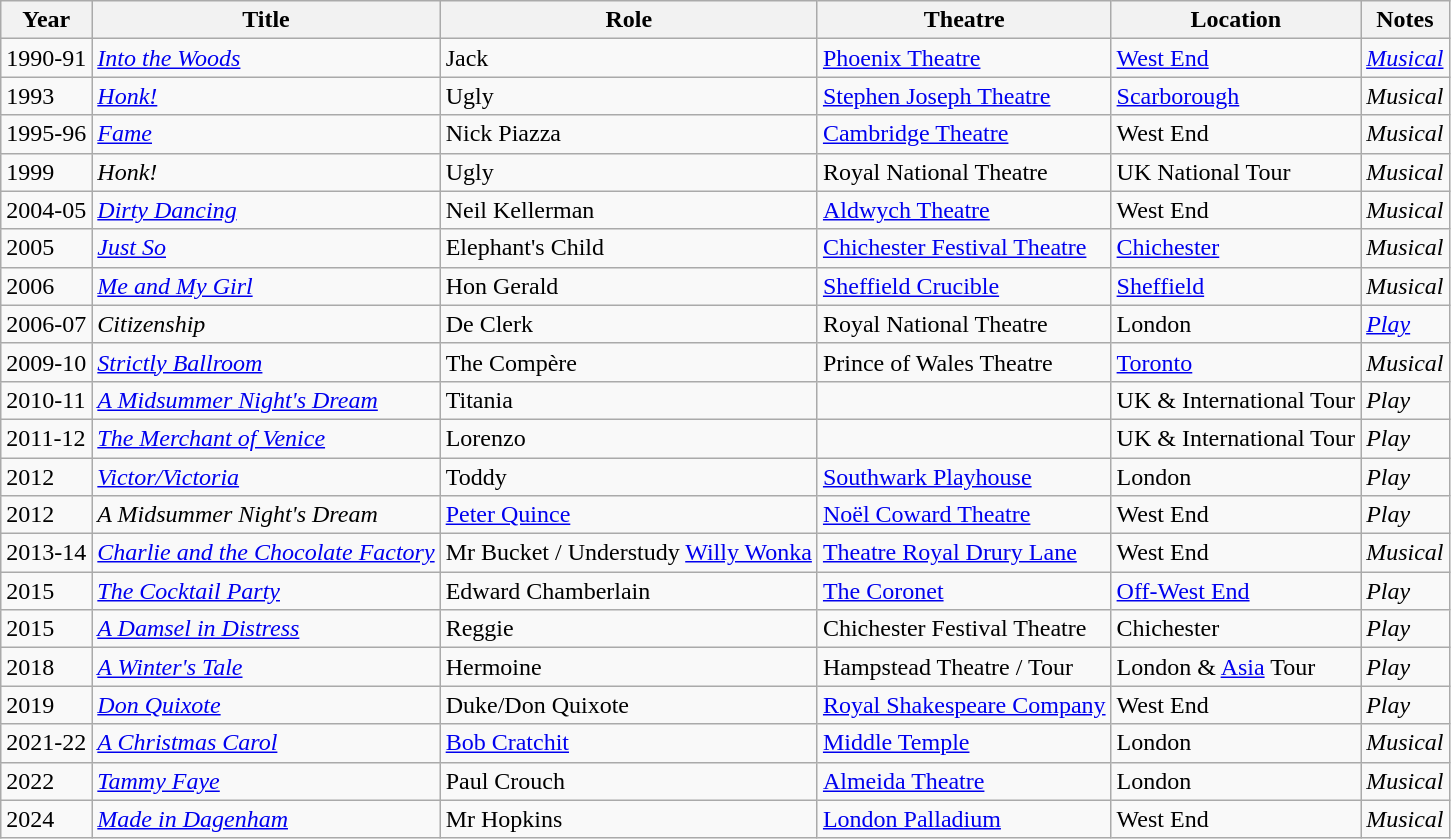<table class="wikitable">
<tr>
<th>Year</th>
<th>Title</th>
<th>Role</th>
<th>Theatre</th>
<th>Location</th>
<th>Notes</th>
</tr>
<tr>
<td>1990-91</td>
<td><em><a href='#'>Into the Woods</a></em></td>
<td>Jack</td>
<td><a href='#'>Phoenix Theatre</a></td>
<td><a href='#'>West End</a></td>
<td><em><a href='#'>Musical</a></em></td>
</tr>
<tr>
<td>1993</td>
<td><em><a href='#'>Honk!</a></em></td>
<td>Ugly</td>
<td><a href='#'>Stephen Joseph Theatre</a></td>
<td><a href='#'>Scarborough</a></td>
<td><em>Musical</em></td>
</tr>
<tr>
<td>1995-96</td>
<td><em><a href='#'>Fame</a></em></td>
<td>Nick Piazza</td>
<td><a href='#'>Cambridge Theatre</a></td>
<td>West End</td>
<td><em>Musical</em></td>
</tr>
<tr>
<td>1999</td>
<td><em>Honk!</em></td>
<td>Ugly</td>
<td>Royal National Theatre</td>
<td>UK National Tour</td>
<td><em>Musical</em></td>
</tr>
<tr>
<td>2004-05</td>
<td><em><a href='#'>Dirty Dancing</a></em></td>
<td>Neil Kellerman</td>
<td><a href='#'>Aldwych Theatre</a></td>
<td>West End</td>
<td><em>Musical</em></td>
</tr>
<tr>
<td>2005</td>
<td><a href='#'><em>Just So</em></a></td>
<td>Elephant's Child</td>
<td><a href='#'>Chichester Festival Theatre</a></td>
<td><a href='#'>Chichester</a></td>
<td><em>Musical</em></td>
</tr>
<tr>
<td>2006</td>
<td><em><a href='#'>Me and My Girl</a></em></td>
<td>Hon Gerald</td>
<td><a href='#'>Sheffield Crucible</a></td>
<td><a href='#'>Sheffield</a></td>
<td><em>Musical</em></td>
</tr>
<tr>
<td>2006-07</td>
<td><em>Citizenship</em></td>
<td>De Clerk</td>
<td>Royal National Theatre</td>
<td>London</td>
<td><em><a href='#'>Play</a></em></td>
</tr>
<tr>
<td>2009-10</td>
<td><em><a href='#'>Strictly Ballroom</a></em></td>
<td>The Compère</td>
<td>Prince of Wales Theatre</td>
<td><a href='#'>Toronto</a></td>
<td><em>Musical</em></td>
</tr>
<tr>
<td>2010-11</td>
<td><em><a href='#'>A Midsummer Night's Dream</a></em></td>
<td>Titania</td>
<td></td>
<td>UK & International Tour</td>
<td><em>Play</em></td>
</tr>
<tr>
<td>2011-12</td>
<td><em><a href='#'>The Merchant of Venice</a></em></td>
<td>Lorenzo</td>
<td></td>
<td>UK & International Tour</td>
<td><em>Play</em></td>
</tr>
<tr>
<td>2012</td>
<td><em><a href='#'>Victor/Victoria</a></em></td>
<td>Toddy</td>
<td><a href='#'>Southwark Playhouse</a></td>
<td>London</td>
<td><em>Play</em></td>
</tr>
<tr>
<td>2012</td>
<td><em>A Midsummer Night's Dream</em></td>
<td><a href='#'>Peter Quince</a></td>
<td><a href='#'>Noël Coward Theatre</a></td>
<td>West End</td>
<td><em>Play</em></td>
</tr>
<tr>
<td>2013-14</td>
<td><em><a href='#'>Charlie and the Chocolate Factory</a></em></td>
<td>Mr Bucket / Understudy <a href='#'>Willy Wonka</a></td>
<td><a href='#'>Theatre Royal Drury Lane</a></td>
<td>West End</td>
<td><em>Musical</em></td>
</tr>
<tr>
<td>2015</td>
<td><em><a href='#'>The Cocktail Party</a></em></td>
<td>Edward Chamberlain</td>
<td><a href='#'>The Coronet</a></td>
<td><a href='#'>Off-West End</a></td>
<td><em>Play</em></td>
</tr>
<tr>
<td>2015</td>
<td><em><a href='#'>A Damsel in Distress</a></em></td>
<td>Reggie</td>
<td>Chichester Festival Theatre</td>
<td>Chichester</td>
<td><em>Play</em></td>
</tr>
<tr>
<td>2018</td>
<td><em><a href='#'>A Winter's Tale</a></em></td>
<td>Hermoine</td>
<td>Hampstead Theatre / Tour</td>
<td>London & <a href='#'>Asia</a> Tour</td>
<td><em>Play</em></td>
</tr>
<tr>
<td>2019</td>
<td><em><a href='#'>Don Quixote</a></em></td>
<td>Duke/Don Quixote</td>
<td><a href='#'>Royal Shakespeare Company</a></td>
<td>West End</td>
<td><em>Play</em></td>
</tr>
<tr>
<td>2021-22</td>
<td><em><a href='#'>A Christmas Carol</a></em></td>
<td><a href='#'>Bob Cratchit</a></td>
<td><a href='#'>Middle Temple</a></td>
<td>London</td>
<td><em>Musical</em></td>
</tr>
<tr>
<td>2022</td>
<td><a href='#'><em>Tammy Faye</em></a></td>
<td>Paul Crouch</td>
<td><a href='#'>Almeida Theatre</a></td>
<td>London</td>
<td><em>Musical</em></td>
</tr>
<tr>
<td>2024</td>
<td><em><a href='#'>Made in Dagenham</a></em></td>
<td>Mr Hopkins</td>
<td><a href='#'>London Palladium</a></td>
<td>West End</td>
<td><em>Musical</em></td>
</tr>
</table>
